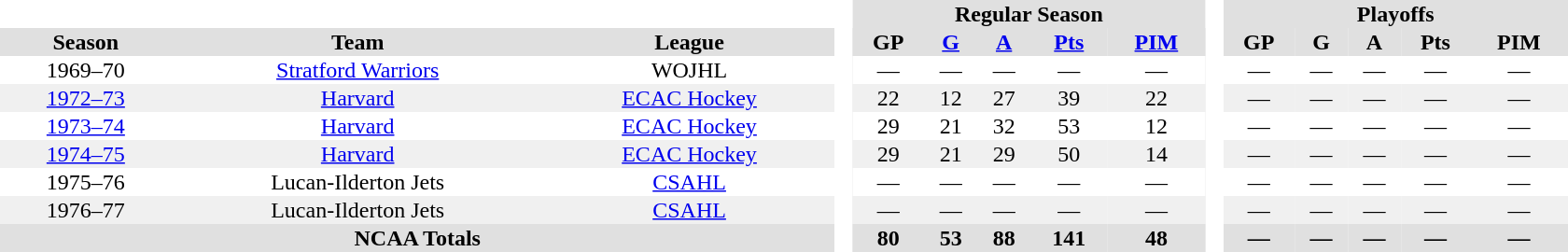<table border="0" cellpadding="1" cellspacing="0" style="text-align:center; width:70em">
<tr bgcolor="#e0e0e0">
<th colspan="3"  bgcolor="#ffffff"> </th>
<th rowspan="99" bgcolor="#ffffff"> </th>
<th colspan="5">Regular Season</th>
<th rowspan="99" bgcolor="#ffffff"> </th>
<th colspan="5">Playoffs</th>
</tr>
<tr bgcolor="#e0e0e0">
<th>Season</th>
<th>Team</th>
<th>League</th>
<th>GP</th>
<th><a href='#'>G</a></th>
<th><a href='#'>A</a></th>
<th><a href='#'>Pts</a></th>
<th><a href='#'>PIM</a></th>
<th>GP</th>
<th>G</th>
<th>A</th>
<th>Pts</th>
<th>PIM</th>
</tr>
<tr>
<td>1969–70</td>
<td><a href='#'>Stratford Warriors</a></td>
<td>WOJHL</td>
<td>—</td>
<td>—</td>
<td>—</td>
<td>—</td>
<td>—</td>
<td>—</td>
<td>—</td>
<td>—</td>
<td>—</td>
<td>—</td>
</tr>
<tr bgcolor=f0f0f0>
<td><a href='#'>1972–73</a></td>
<td><a href='#'>Harvard</a></td>
<td><a href='#'>ECAC Hockey</a></td>
<td>22</td>
<td>12</td>
<td>27</td>
<td>39</td>
<td>22</td>
<td>—</td>
<td>—</td>
<td>—</td>
<td>—</td>
<td>—</td>
</tr>
<tr>
<td><a href='#'>1973–74</a></td>
<td><a href='#'>Harvard</a></td>
<td><a href='#'>ECAC Hockey</a></td>
<td>29</td>
<td>21</td>
<td>32</td>
<td>53</td>
<td>12</td>
<td>—</td>
<td>—</td>
<td>—</td>
<td>—</td>
<td>—</td>
</tr>
<tr bgcolor=f0f0f0>
<td><a href='#'>1974–75</a></td>
<td><a href='#'>Harvard</a></td>
<td><a href='#'>ECAC Hockey</a></td>
<td>29</td>
<td>21</td>
<td>29</td>
<td>50</td>
<td>14</td>
<td>—</td>
<td>—</td>
<td>—</td>
<td>—</td>
<td>—</td>
</tr>
<tr>
<td>1975–76</td>
<td>Lucan-Ilderton Jets</td>
<td><a href='#'>CSAHL</a></td>
<td>—</td>
<td>—</td>
<td>—</td>
<td>—</td>
<td>—</td>
<td>—</td>
<td>—</td>
<td>—</td>
<td>—</td>
<td>—</td>
</tr>
<tr bgcolor=f0f0f0>
<td>1976–77</td>
<td>Lucan-Ilderton Jets</td>
<td><a href='#'>CSAHL</a></td>
<td>—</td>
<td>—</td>
<td>—</td>
<td>—</td>
<td>—</td>
<td>—</td>
<td>—</td>
<td>—</td>
<td>—</td>
<td>—</td>
</tr>
<tr bgcolor="#e0e0e0">
<th colspan="3">NCAA Totals</th>
<th>80</th>
<th>53</th>
<th>88</th>
<th>141</th>
<th>48</th>
<th>—</th>
<th>—</th>
<th>—</th>
<th>—</th>
<th>—</th>
</tr>
</table>
